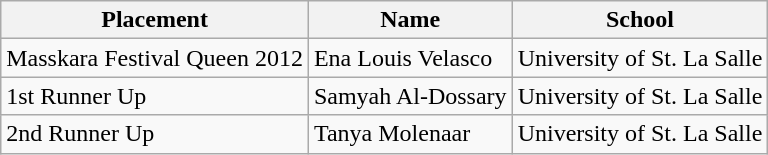<table class="wikitable">
<tr>
<th>Placement</th>
<th>Name</th>
<th>School</th>
</tr>
<tr>
<td>Masskara Festival Queen 2012</td>
<td>Ena Louis Velasco</td>
<td>University of St. La Salle</td>
</tr>
<tr>
<td>1st Runner Up</td>
<td>Samyah Al-Dossary</td>
<td>University of St. La Salle</td>
</tr>
<tr>
<td>2nd Runner Up</td>
<td>Tanya Molenaar</td>
<td>University of St. La Salle</td>
</tr>
</table>
